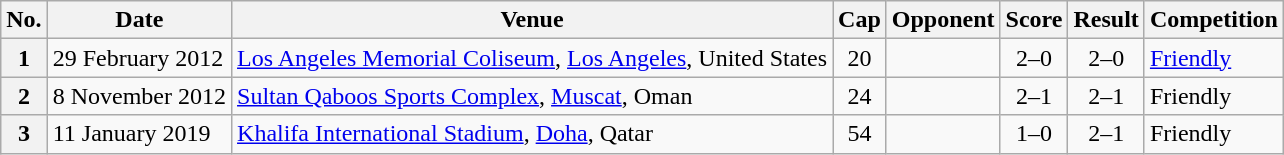<table class="wikitable sortable plainrowheaders">
<tr>
<th scope="col">No.</th>
<th scope="col" data-sort-type="date">Date</th>
<th scope="col">Venue</th>
<th scope="col">Cap</th>
<th scope="col">Opponent</th>
<th scope="col">Score</th>
<th scope="col">Result</th>
<th scope="col">Competition</th>
</tr>
<tr>
<th scope=row>1</th>
<td>29 February 2012</td>
<td><a href='#'>Los Angeles Memorial Coliseum</a>, <a href='#'>Los Angeles</a>, United States</td>
<td align=center>20</td>
<td></td>
<td align=center>2–0</td>
<td align=center>2–0</td>
<td><a href='#'>Friendly</a></td>
</tr>
<tr>
<th scope=row>2</th>
<td>8 November 2012</td>
<td><a href='#'>Sultan Qaboos Sports Complex</a>, <a href='#'>Muscat</a>, Oman</td>
<td align=center>24</td>
<td></td>
<td align=center>2–1</td>
<td align=center>2–1</td>
<td>Friendly</td>
</tr>
<tr>
<th scope=row>3</th>
<td>11 January 2019</td>
<td><a href='#'>Khalifa International Stadium</a>, <a href='#'>Doha</a>, Qatar</td>
<td align=center>54</td>
<td></td>
<td align=center>1–0</td>
<td align=center>2–1</td>
<td>Friendly</td>
</tr>
</table>
